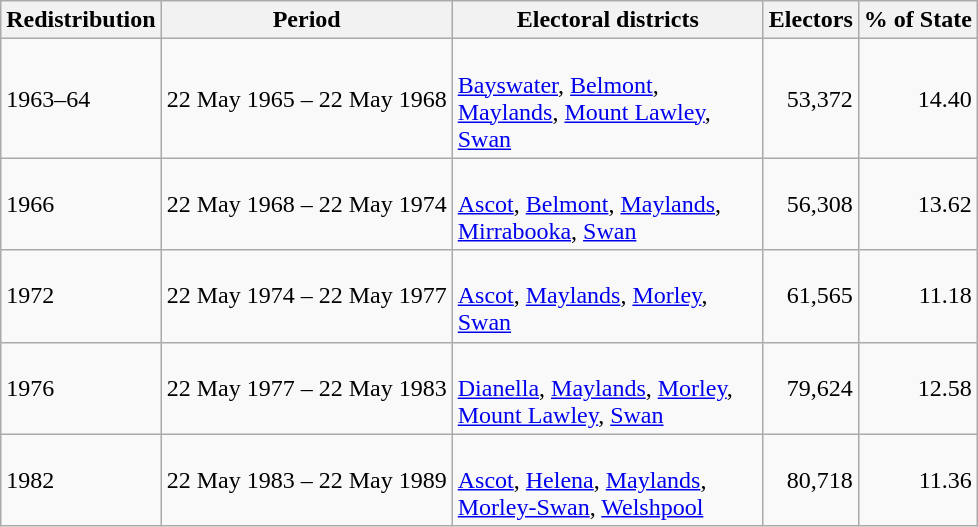<table class="wikitable">
<tr>
<th>Redistribution</th>
<th>Period</th>
<th>Electoral districts</th>
<th>Electors</th>
<th>% of State</th>
</tr>
<tr>
<td>1963–64</td>
<td>22 May 1965 – 22 May 1968</td>
<td width = 200><br><a href='#'>Bayswater</a>, 
<a href='#'>Belmont</a>, 
<a href='#'>Maylands</a>, 
<a href='#'>Mount Lawley</a>, 
<a href='#'>Swan</a></td>
<td align=right>53,372</td>
<td align=right>14.40</td>
</tr>
<tr>
<td>1966</td>
<td>22 May 1968 – 22 May 1974</td>
<td width=200><br><a href='#'>Ascot</a>, 
<a href='#'>Belmont</a>, 
<a href='#'>Maylands</a>, 
<a href='#'>Mirrabooka</a>, 
<a href='#'>Swan</a></td>
<td align=right>56,308</td>
<td align=right>13.62</td>
</tr>
<tr>
<td>1972</td>
<td>22 May 1974 – 22 May 1977</td>
<td width=200><br><a href='#'>Ascot</a>, 
<a href='#'>Maylands</a>, 
<a href='#'>Morley</a>, 
<a href='#'>Swan</a></td>
<td align=right>61,565</td>
<td align=right>11.18</td>
</tr>
<tr>
<td>1976</td>
<td>22 May 1977 – 22 May 1983</td>
<td width=200><br><a href='#'>Dianella</a>, 
<a href='#'>Maylands</a>, 
<a href='#'>Morley</a>, 
<a href='#'>Mount Lawley</a>, 
<a href='#'>Swan</a></td>
<td align=right>79,624</td>
<td align=right>12.58</td>
</tr>
<tr>
<td>1982</td>
<td>22 May 1983 – 22 May 1989</td>
<td width=200><br><a href='#'>Ascot</a>, 
<a href='#'>Helena</a>, 
<a href='#'>Maylands</a>, 
<a href='#'>Morley-Swan</a>,
<a href='#'>Welshpool</a></td>
<td align=right>80,718</td>
<td align=right>11.36</td>
</tr>
</table>
